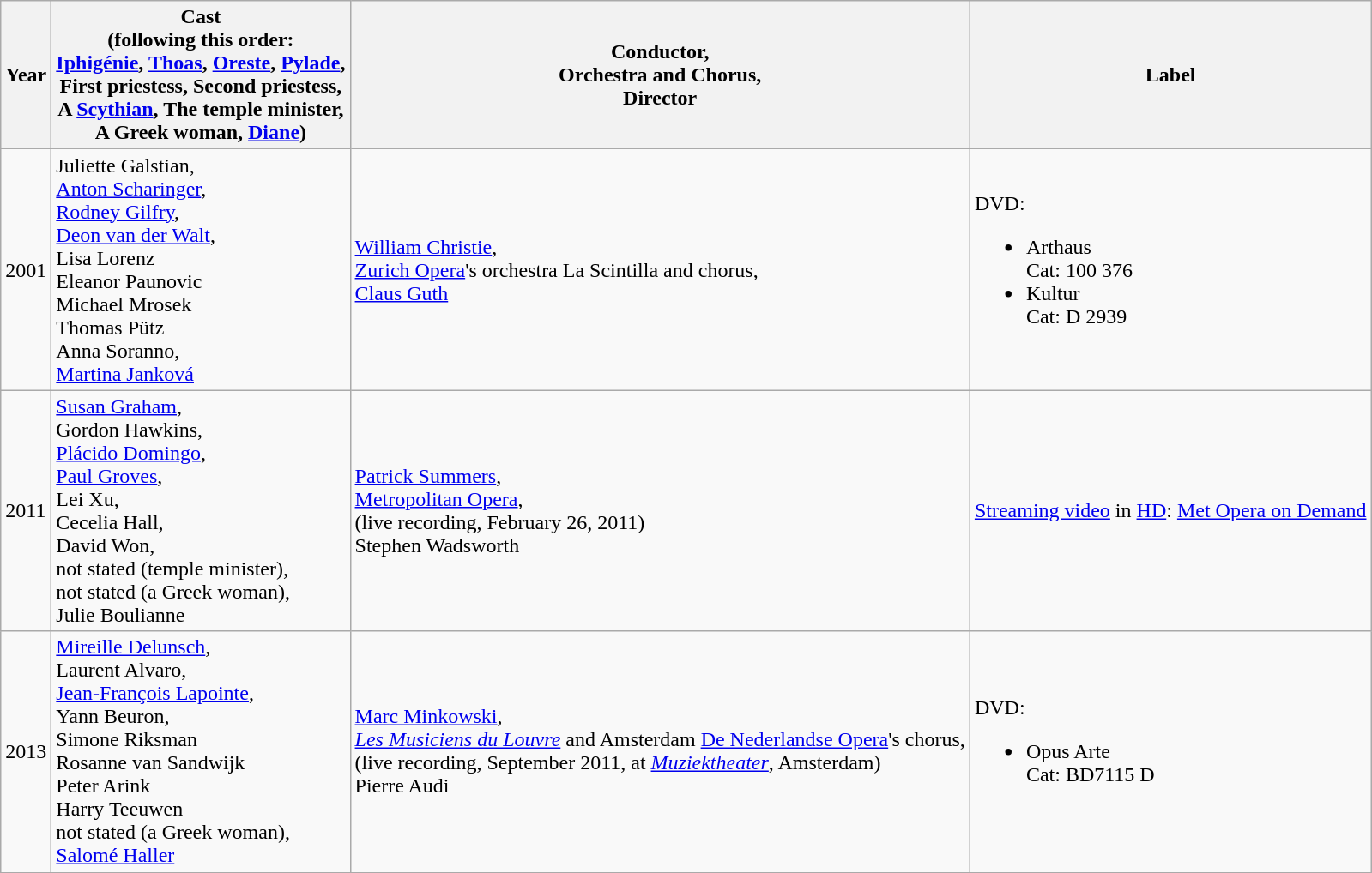<table class="wikitable">
<tr>
<th>Year</th>
<th>Cast<br>(following this order:<br><a href='#'>Iphigénie</a>, <a href='#'>Thoas</a>, <a href='#'>Oreste</a>, <a href='#'>Pylade</a>,<br>First priestess, Second priestess,<br>A <a href='#'>Scythian</a>, The temple minister,<br>A Greek woman, <a href='#'>Diane</a>)</th>
<th>Conductor,<br>Orchestra and Chorus,<br>Director</th>
<th>Label</th>
</tr>
<tr>
<td>2001</td>
<td>Juliette Galstian,<br><a href='#'>Anton Scharinger</a>,<br><a href='#'>Rodney Gilfry</a>,<br><a href='#'>Deon van der Walt</a>,<br>Lisa Lorenz<br>Eleanor Paunovic<br>Michael Mrosek<br>Thomas Pütz<br>Anna Soranno,<br><a href='#'>Martina Janková</a><br></td>
<td><a href='#'>William Christie</a>,<br><a href='#'>Zurich Opera</a>'s orchestra La Scintilla and chorus,<br><a href='#'>Claus Guth</a></td>
<td>DVD:<br><ul><li>Arthaus<br>Cat: 100 376</li><li>Kultur<br>Cat:  D 2939</li></ul></td>
</tr>
<tr>
<td>2011</td>
<td><a href='#'>Susan Graham</a>,<br>Gordon Hawkins,<br><a href='#'>Plácido Domingo</a>,<br><a href='#'>Paul Groves</a>,<br>Lei Xu,<br>Cecelia Hall,<br>David Won,<br>not stated (temple minister),<br>not stated (a Greek woman),<br>Julie Boulianne<br></td>
<td><a href='#'>Patrick Summers</a>,<br><a href='#'>Metropolitan Opera</a>,<br>(live recording, February 26, 2011)<br>Stephen Wadsworth</td>
<td><a href='#'>Streaming video</a> in <a href='#'>HD</a>: <a href='#'>Met Opera on Demand</a></td>
</tr>
<tr>
<td>2013</td>
<td><a href='#'>Mireille Delunsch</a>,<br>Laurent Alvaro,<br><a href='#'>Jean-François Lapointe</a>,<br>Yann Beuron,<br>Simone Riksman<br>Rosanne van Sandwijk<br>Peter Arink<br>Harry Teeuwen<br>not stated (a Greek woman),<br><a href='#'>Salomé Haller</a><br></td>
<td><a href='#'>Marc Minkowski</a>,<br><em><a href='#'>Les Musiciens du Louvre</a></em> and Amsterdam <a href='#'>De Nederlandse Opera</a>'s chorus,<br>(live recording, September 2011, at <em><a href='#'>Muziektheater</a></em>, Amsterdam)<br>Pierre Audi</td>
<td>DVD:<br><ul><li>Opus Arte<br>Cat:  BD7115 D</li></ul></td>
</tr>
<tr>
</tr>
</table>
